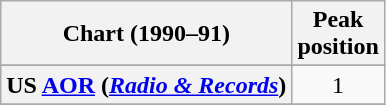<table class="wikitable sortable plainrowheaders" style="text-align:center">
<tr>
<th scope="col">Chart (1990–91)</th>
<th scope="col">Peak<br>position</th>
</tr>
<tr>
</tr>
<tr>
</tr>
<tr>
</tr>
<tr>
</tr>
<tr>
</tr>
<tr>
</tr>
<tr>
</tr>
<tr>
</tr>
<tr>
</tr>
<tr>
</tr>
<tr>
<th scope="row">US <a href='#'>AOR</a> (<em><a href='#'>Radio & Records</a></em>)</th>
<td>1</td>
</tr>
<tr>
</tr>
</table>
